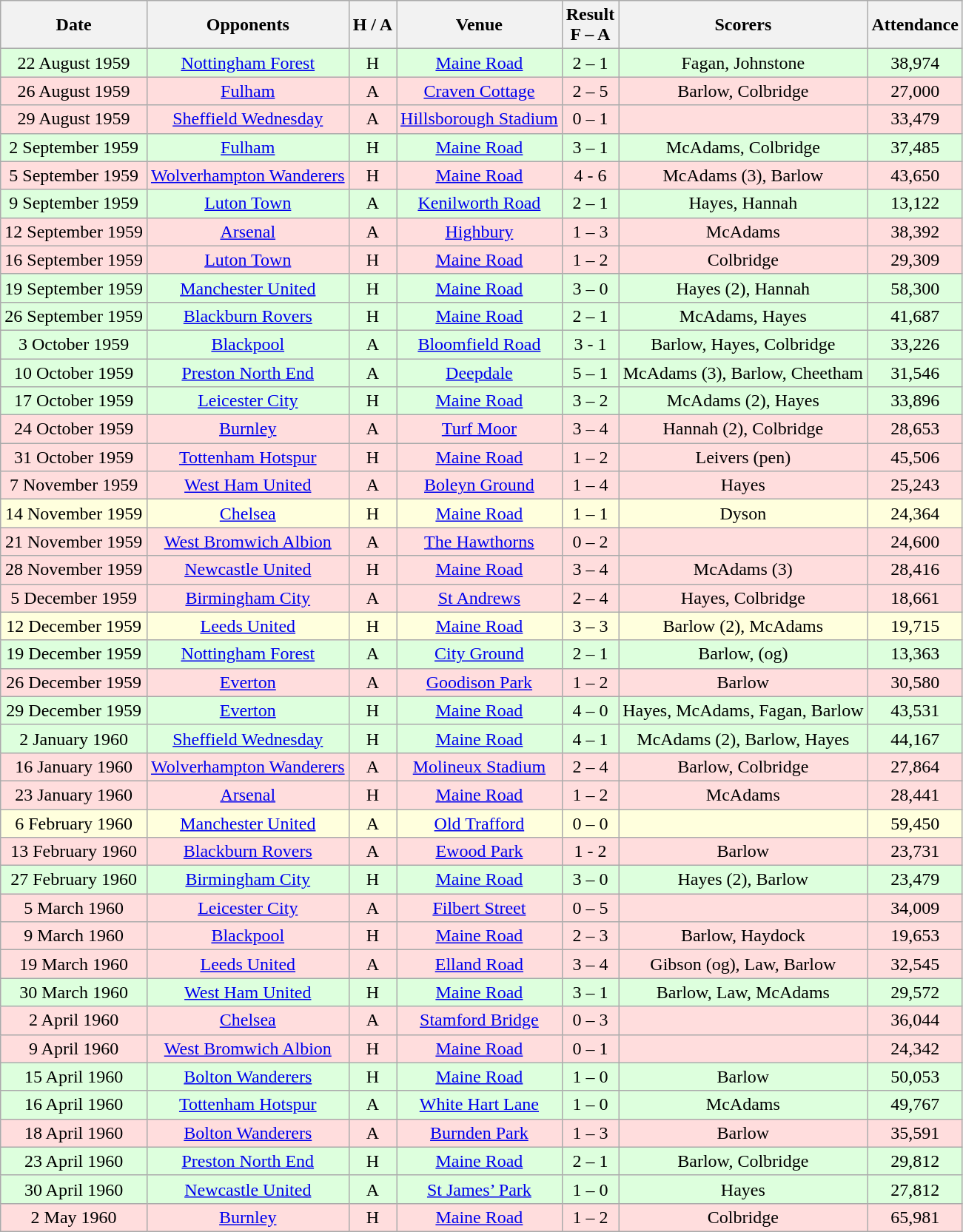<table class="wikitable" style="text-align:center">
<tr>
<th>Date</th>
<th>Opponents</th>
<th>H / A</th>
<th>Venue</th>
<th>Result<br>F – A</th>
<th>Scorers</th>
<th>Attendance</th>
</tr>
<tr bgcolor="#ddffdd">
<td>22 August 1959</td>
<td><a href='#'>Nottingham Forest</a></td>
<td>H</td>
<td><a href='#'>Maine Road</a></td>
<td>2 – 1</td>
<td>Fagan, Johnstone</td>
<td>38,974</td>
</tr>
<tr bgcolor="#ffdddd">
<td>26 August 1959</td>
<td><a href='#'>Fulham</a></td>
<td>A</td>
<td><a href='#'>Craven Cottage</a></td>
<td>2 – 5</td>
<td>Barlow, Colbridge</td>
<td>27,000</td>
</tr>
<tr bgcolor="#ffdddd">
<td>29 August 1959</td>
<td><a href='#'>Sheffield Wednesday</a></td>
<td>A</td>
<td><a href='#'>Hillsborough Stadium</a></td>
<td>0 – 1</td>
<td></td>
<td>33,479</td>
</tr>
<tr bgcolor="#ddffdd">
<td>2 September 1959</td>
<td><a href='#'>Fulham</a></td>
<td>H</td>
<td><a href='#'>Maine Road</a></td>
<td>3 – 1</td>
<td>McAdams, Colbridge</td>
<td>37,485</td>
</tr>
<tr bgcolor="#ffdddd">
<td>5 September 1959</td>
<td><a href='#'>Wolverhampton Wanderers</a></td>
<td>H</td>
<td><a href='#'>Maine Road</a></td>
<td>4 - 6</td>
<td>McAdams (3), Barlow</td>
<td>43,650</td>
</tr>
<tr bgcolor="#ddffdd">
<td>9 September 1959</td>
<td><a href='#'>Luton Town</a></td>
<td>A</td>
<td><a href='#'>Kenilworth Road</a></td>
<td>2 – 1</td>
<td>Hayes, Hannah</td>
<td>13,122</td>
</tr>
<tr bgcolor="#ffdddd">
<td>12 September 1959</td>
<td><a href='#'>Arsenal</a></td>
<td>A</td>
<td><a href='#'>Highbury</a></td>
<td>1 – 3</td>
<td>McAdams</td>
<td>38,392</td>
</tr>
<tr bgcolor="#ffdddd">
<td>16 September 1959</td>
<td><a href='#'>Luton Town</a></td>
<td>H</td>
<td><a href='#'>Maine Road</a></td>
<td>1 – 2</td>
<td>Colbridge</td>
<td>29,309</td>
</tr>
<tr bgcolor="#ddffdd">
<td>19 September 1959</td>
<td><a href='#'>Manchester United</a></td>
<td>H</td>
<td><a href='#'>Maine Road</a></td>
<td>3 – 0</td>
<td>Hayes (2), Hannah</td>
<td>58,300</td>
</tr>
<tr bgcolor="#ddffdd">
<td>26 September 1959</td>
<td><a href='#'>Blackburn Rovers</a></td>
<td>H</td>
<td><a href='#'>Maine Road</a></td>
<td>2 – 1</td>
<td>McAdams, Hayes</td>
<td>41,687</td>
</tr>
<tr bgcolor="#ddffdd">
<td>3 October 1959</td>
<td><a href='#'>Blackpool</a></td>
<td>A</td>
<td><a href='#'>Bloomfield Road</a></td>
<td>3 - 1</td>
<td>Barlow, Hayes, Colbridge</td>
<td>33,226</td>
</tr>
<tr bgcolor="#ddffdd">
<td>10 October 1959</td>
<td><a href='#'>Preston North End</a></td>
<td>A</td>
<td><a href='#'>Deepdale</a></td>
<td>5 – 1</td>
<td>McAdams (3), Barlow, Cheetham</td>
<td>31,546</td>
</tr>
<tr bgcolor="#ddffdd">
<td>17 October 1959</td>
<td><a href='#'>Leicester City</a></td>
<td>H</td>
<td><a href='#'>Maine Road</a></td>
<td>3 – 2</td>
<td>McAdams (2), Hayes</td>
<td>33,896</td>
</tr>
<tr bgcolor="#ffdddd">
<td>24 October 1959</td>
<td><a href='#'>Burnley</a></td>
<td>A</td>
<td><a href='#'>Turf Moor</a></td>
<td>3 – 4</td>
<td>Hannah (2), Colbridge</td>
<td>28,653</td>
</tr>
<tr bgcolor="#ffdddd">
<td>31 October 1959</td>
<td><a href='#'>Tottenham Hotspur</a></td>
<td>H</td>
<td><a href='#'>Maine Road</a></td>
<td>1 – 2</td>
<td>Leivers (pen)</td>
<td>45,506</td>
</tr>
<tr bgcolor="#ffdddd">
<td>7 November 1959</td>
<td><a href='#'>West Ham United</a></td>
<td>A</td>
<td><a href='#'>Boleyn Ground</a></td>
<td>1 – 4</td>
<td>Hayes</td>
<td>25,243</td>
</tr>
<tr bgcolor="#ffffdd">
<td>14 November 1959</td>
<td><a href='#'>Chelsea</a></td>
<td>H</td>
<td><a href='#'>Maine Road</a></td>
<td>1 – 1</td>
<td>Dyson</td>
<td>24,364</td>
</tr>
<tr bgcolor="#ffdddd">
<td>21 November 1959</td>
<td><a href='#'>West Bromwich Albion</a></td>
<td>A</td>
<td><a href='#'>The Hawthorns</a></td>
<td>0 – 2</td>
<td></td>
<td>24,600</td>
</tr>
<tr bgcolor="#ffdddd">
<td>28 November 1959</td>
<td><a href='#'>Newcastle United</a></td>
<td>H</td>
<td><a href='#'>Maine Road</a></td>
<td>3 – 4</td>
<td>McAdams (3)</td>
<td>28,416</td>
</tr>
<tr bgcolor="#ffdddd">
<td>5 December 1959</td>
<td><a href='#'>Birmingham City</a></td>
<td>A</td>
<td><a href='#'>St Andrews</a></td>
<td>2 – 4</td>
<td>Hayes, Colbridge</td>
<td>18,661</td>
</tr>
<tr bgcolor="#ffffdd">
<td>12 December 1959</td>
<td><a href='#'>Leeds United</a></td>
<td>H</td>
<td><a href='#'>Maine Road</a></td>
<td>3 – 3</td>
<td>Barlow (2), McAdams</td>
<td>19,715</td>
</tr>
<tr bgcolor="#ddffdd">
<td>19 December 1959</td>
<td><a href='#'>Nottingham Forest</a></td>
<td>A</td>
<td><a href='#'>City Ground</a></td>
<td>2 – 1</td>
<td>Barlow, (og)</td>
<td>13,363</td>
</tr>
<tr bgcolor="#ffdddd">
<td>26 December 1959</td>
<td><a href='#'>Everton</a></td>
<td>A</td>
<td><a href='#'>Goodison Park</a></td>
<td>1 – 2</td>
<td>Barlow</td>
<td>30,580</td>
</tr>
<tr bgcolor="#ddffdd">
<td>29 December 1959</td>
<td><a href='#'>Everton</a></td>
<td>H</td>
<td><a href='#'>Maine Road</a></td>
<td>4 – 0</td>
<td>Hayes, McAdams, Fagan, Barlow</td>
<td>43,531</td>
</tr>
<tr bgcolor="#ddffdd">
<td>2 January 1960</td>
<td><a href='#'>Sheffield Wednesday</a></td>
<td>H</td>
<td><a href='#'>Maine Road</a></td>
<td>4 – 1</td>
<td>McAdams (2), Barlow, Hayes</td>
<td>44,167</td>
</tr>
<tr bgcolor="#ffdddd">
<td>16 January 1960</td>
<td><a href='#'>Wolverhampton Wanderers</a></td>
<td>A</td>
<td><a href='#'>Molineux Stadium</a></td>
<td>2 – 4</td>
<td>Barlow, Colbridge</td>
<td>27,864</td>
</tr>
<tr bgcolor="#ffdddd">
<td>23 January 1960</td>
<td><a href='#'>Arsenal</a></td>
<td>H</td>
<td><a href='#'>Maine Road</a></td>
<td>1 – 2</td>
<td>McAdams</td>
<td>28,441</td>
</tr>
<tr bgcolor="#ffffdd">
<td>6 February 1960</td>
<td><a href='#'>Manchester United</a></td>
<td>A</td>
<td><a href='#'>Old Trafford</a></td>
<td>0 – 0</td>
<td></td>
<td>59,450</td>
</tr>
<tr bgcolor="#ffdddd">
<td>13 February 1960</td>
<td><a href='#'>Blackburn Rovers</a></td>
<td>A</td>
<td><a href='#'>Ewood Park</a></td>
<td>1 - 2</td>
<td>Barlow</td>
<td>23,731</td>
</tr>
<tr bgcolor="#ddffdd">
<td>27 February 1960</td>
<td><a href='#'>Birmingham City</a></td>
<td>H</td>
<td><a href='#'>Maine Road</a></td>
<td>3 – 0</td>
<td>Hayes (2), Barlow</td>
<td>23,479</td>
</tr>
<tr bgcolor="#ffdddd">
<td>5 March 1960</td>
<td><a href='#'>Leicester City</a></td>
<td>A</td>
<td><a href='#'>Filbert Street</a></td>
<td>0 – 5</td>
<td></td>
<td>34,009</td>
</tr>
<tr bgcolor="#ffdddd">
<td>9 March 1960</td>
<td><a href='#'>Blackpool</a></td>
<td>H</td>
<td><a href='#'>Maine Road</a></td>
<td>2 – 3</td>
<td>Barlow, Haydock</td>
<td>19,653</td>
</tr>
<tr bgcolor="#ffdddd">
<td>19 March 1960</td>
<td><a href='#'>Leeds United</a></td>
<td>A</td>
<td><a href='#'>Elland Road</a></td>
<td>3 – 4</td>
<td>Gibson (og), Law, Barlow</td>
<td>32,545</td>
</tr>
<tr bgcolor="#ddffdd">
<td>30 March 1960</td>
<td><a href='#'>West Ham United</a></td>
<td>H</td>
<td><a href='#'>Maine Road</a></td>
<td>3 – 1</td>
<td>Barlow, Law, McAdams</td>
<td>29,572</td>
</tr>
<tr bgcolor="#ffdddd">
<td>2 April 1960</td>
<td><a href='#'>Chelsea</a></td>
<td>A</td>
<td><a href='#'>Stamford Bridge</a></td>
<td>0 – 3</td>
<td></td>
<td>36,044</td>
</tr>
<tr bgcolor="#ffdddd">
<td>9 April 1960</td>
<td><a href='#'>West Bromwich Albion</a></td>
<td>H</td>
<td><a href='#'>Maine Road</a></td>
<td>0 – 1</td>
<td></td>
<td>24,342</td>
</tr>
<tr bgcolor="#ddffdd">
<td>15 April 1960</td>
<td><a href='#'>Bolton Wanderers</a></td>
<td>H</td>
<td><a href='#'>Maine Road</a></td>
<td>1 – 0</td>
<td>Barlow</td>
<td>50,053</td>
</tr>
<tr bgcolor="#ddffdd">
<td>16 April 1960</td>
<td><a href='#'>Tottenham Hotspur</a></td>
<td>A</td>
<td><a href='#'>White Hart Lane</a></td>
<td>1 – 0</td>
<td>McAdams</td>
<td>49,767</td>
</tr>
<tr bgcolor="#ffdddd">
<td>18 April 1960</td>
<td><a href='#'>Bolton Wanderers</a></td>
<td>A</td>
<td><a href='#'>Burnden Park</a></td>
<td>1 – 3</td>
<td>Barlow</td>
<td>35,591</td>
</tr>
<tr bgcolor="#ddffdd">
<td>23 April 1960</td>
<td><a href='#'>Preston North End</a></td>
<td>H</td>
<td><a href='#'>Maine Road</a></td>
<td>2 – 1</td>
<td>Barlow, Colbridge</td>
<td>29,812</td>
</tr>
<tr bgcolor="#ddffdd">
<td>30 April 1960</td>
<td><a href='#'>Newcastle United</a></td>
<td>A</td>
<td><a href='#'>St James’ Park</a></td>
<td>1 – 0</td>
<td>Hayes</td>
<td>27,812</td>
</tr>
<tr bgcolor="#ffdddd">
<td>2 May 1960</td>
<td><a href='#'>Burnley</a></td>
<td>H</td>
<td><a href='#'>Maine Road</a></td>
<td>1 – 2</td>
<td>Colbridge</td>
<td>65,981</td>
</tr>
</table>
